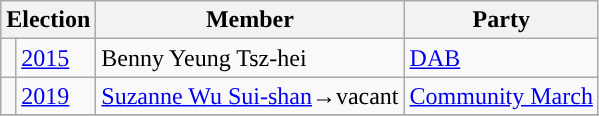<table class="wikitable">
<tr>
<th colspan="2">Election</th>
<th>Member</th>
<th>Party</th>
</tr>
<tr>
<td style="background-color: "></td>
<td><a href='#'>2015</a></td>
<td>Benny Yeung Tsz-hei</td>
<td><a href='#'>DAB</a></td>
</tr>
<tr>
<td style="background-color: "></td>
<td><a href='#'>2019</a></td>
<td><a href='#'>Suzanne Wu Sui-shan</a>→vacant</td>
<td><a href='#'>Community March</a></td>
</tr>
<tr>
</tr>
</table>
